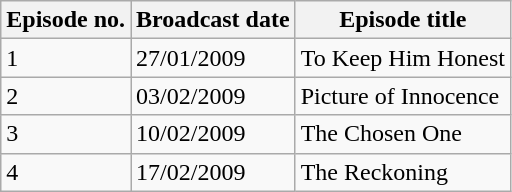<table class="wikitable">
<tr>
<th>Episode no.</th>
<th>Broadcast date</th>
<th>Episode title</th>
</tr>
<tr>
<td>1</td>
<td>27/01/2009</td>
<td>To Keep Him Honest</td>
</tr>
<tr>
<td>2</td>
<td>03/02/2009</td>
<td>Picture of Innocence</td>
</tr>
<tr>
<td>3</td>
<td>10/02/2009</td>
<td>The Chosen One</td>
</tr>
<tr>
<td>4</td>
<td>17/02/2009</td>
<td>The Reckoning</td>
</tr>
</table>
